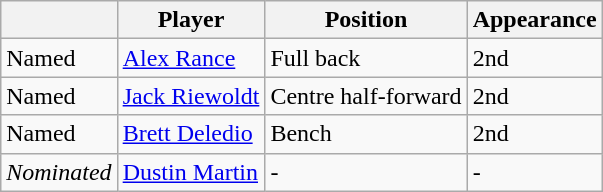<table class="wikitable">
<tr>
<th></th>
<th>Player</th>
<th>Position</th>
<th>Appearance</th>
</tr>
<tr>
<td>Named</td>
<td><a href='#'>Alex Rance</a></td>
<td>Full back</td>
<td>2nd</td>
</tr>
<tr>
<td>Named</td>
<td><a href='#'>Jack Riewoldt</a></td>
<td>Centre half-forward</td>
<td>2nd</td>
</tr>
<tr>
<td>Named</td>
<td><a href='#'>Brett Deledio</a></td>
<td>Bench</td>
<td>2nd</td>
</tr>
<tr>
<td><em>Nominated</em></td>
<td><a href='#'>Dustin Martin</a></td>
<td>-</td>
<td>-</td>
</tr>
</table>
